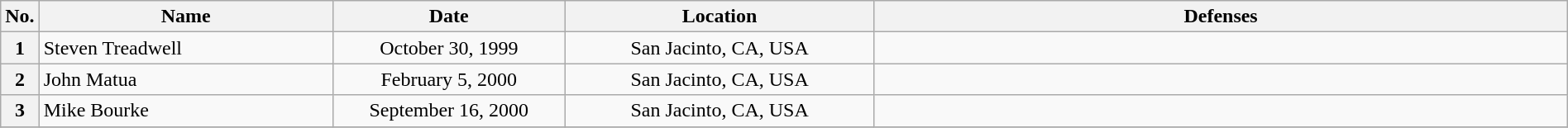<table class="wikitable" width=100%>
<tr>
<th width=1%>No.</th>
<th width=19%>Name</th>
<th width=15%>Date</th>
<th width=20%>Location</th>
<th width=45%>Defenses</th>
</tr>
<tr>
<th>1</th>
<td align=left> Steven Treadwell<br></td>
<td align=center>October 30, 1999<br></td>
<td align=center>San Jacinto, CA, USA</td>
<td></td>
</tr>
<tr>
<th>2</th>
<td align=left> John Matua</td>
<td align=center>February 5, 2000<br></td>
<td align=center>San Jacinto, CA, USA</td>
<td></td>
</tr>
<tr>
<th>3</th>
<td align=left> Mike Bourke</td>
<td align=center>September 16, 2000<br></td>
<td align=center>San Jacinto, CA, USA</td>
<td></td>
</tr>
<tr>
</tr>
</table>
